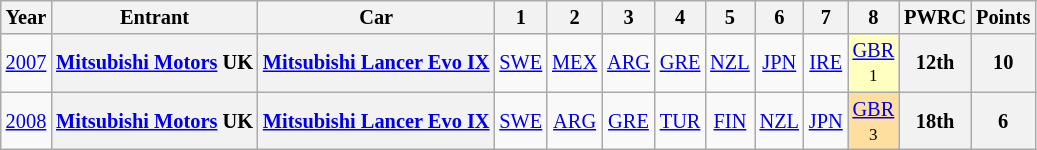<table class="wikitable" style="text-align:center; font-size:85%;">
<tr>
<th>Year</th>
<th>Entrant</th>
<th>Car</th>
<th>1</th>
<th>2</th>
<th>3</th>
<th>4</th>
<th>5</th>
<th>6</th>
<th>7</th>
<th>8</th>
<th>PWRC</th>
<th>Points</th>
</tr>
<tr>
<td><a href='#'>2007</a></td>
<th nowrap><a href='#'>Mitsubishi Motors</a> UK</th>
<th nowrap><a href='#'>Mitsubishi Lancer Evo IX</a></th>
<td><a href='#'>SWE</a></td>
<td><a href='#'>MEX</a></td>
<td><a href='#'>ARG</a></td>
<td><a href='#'>GRE</a></td>
<td><a href='#'>NZL</a></td>
<td><a href='#'>JPN</a></td>
<td><a href='#'>IRE</a></td>
<td style="background:#FFFFBF;"><a href='#'>GBR</a><br><small>1</small></td>
<th>12th</th>
<th>10</th>
</tr>
<tr>
<td><a href='#'>2008</a></td>
<th nowrap><a href='#'>Mitsubishi Motors</a> UK</th>
<th nowrap><a href='#'>Mitsubishi Lancer Evo IX</a></th>
<td><a href='#'>SWE</a></td>
<td><a href='#'>ARG</a></td>
<td><a href='#'>GRE</a></td>
<td><a href='#'>TUR</a></td>
<td><a href='#'>FIN</a></td>
<td><a href='#'>NZL</a></td>
<td><a href='#'>JPN</a></td>
<td style="background:#FFDF9F;"><a href='#'>GBR</a><br><small>3</small></td>
<th>18th</th>
<th>6</th>
</tr>
</table>
